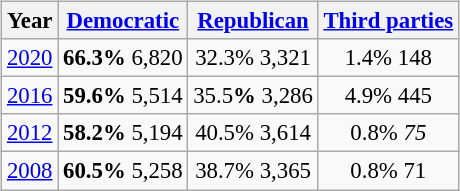<table class="wikitable" style="float:right; margin:1em; font-size:95%;">
<tr>
<th>Year</th>
<th><a href='#'>Democratic</a></th>
<th><a href='#'>Republican</a></th>
<th><a href='#'>Third parties</a></th>
</tr>
<tr>
<td align="center" ><a href='#'>2020</a></td>
<td align="center" ><strong>66.3%</strong> 6,820</td>
<td align="center" >32.3% 3,321</td>
<td align="center" >1.4% 148</td>
</tr>
<tr>
<td align="center" ><a href='#'>2016</a></td>
<td align="center" ><strong>59.6%</strong> 5,514</td>
<td align="center" >35.5<strong>%</strong> 3,286</td>
<td align="center" >4.9% 445</td>
</tr>
<tr>
<td align="center" ><a href='#'>2012</a></td>
<td align="center" ><strong>58.2%</strong> 5,194</td>
<td align="center" >40.5% 3,614</td>
<td align="center" >0.8% <em>75</em></td>
</tr>
<tr>
<td align="center" ><a href='#'>2008</a></td>
<td align="center" ><strong>60.5%</strong> 5,258</td>
<td align="center" >38.7% 3,365</td>
<td align="center" >0.8% 71</td>
</tr>
</table>
